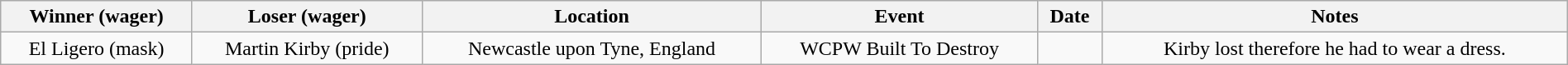<table class="wikitable sortable" width=100%  style="text-align: center">
<tr>
<th scope=col>Winner (wager)</th>
<th scope=col>Loser (wager)</th>
<th scope=col>Location</th>
<th scope=col>Event</th>
<th scope=col>Date</th>
<th scope=col class=unsortable>Notes</th>
</tr>
<tr>
<td>El Ligero (mask)</td>
<td>Martin Kirby (pride)</td>
<td>Newcastle upon Tyne, England</td>
<td>WCPW Built To Destroy</td>
<td></td>
<td>Kirby lost therefore he had to wear a dress.</td>
</tr>
</table>
